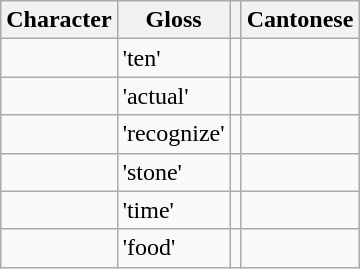<table class="wikitable" cellpadding="5">
<tr>
<th>Character</th>
<th>Gloss</th>
<th></th>
<th>Cantonese</th>
</tr>
<tr>
<td></td>
<td>'ten'</td>
<td></td>
<td></td>
</tr>
<tr>
<td></td>
<td>'actual'</td>
<td></td>
<td></td>
</tr>
<tr>
<td></td>
<td>'recognize'</td>
<td></td>
<td></td>
</tr>
<tr>
<td></td>
<td>'stone'</td>
<td></td>
<td></td>
</tr>
<tr>
<td></td>
<td>'time'</td>
<td></td>
<td></td>
</tr>
<tr>
<td></td>
<td>'food'</td>
<td></td>
<td></td>
</tr>
</table>
